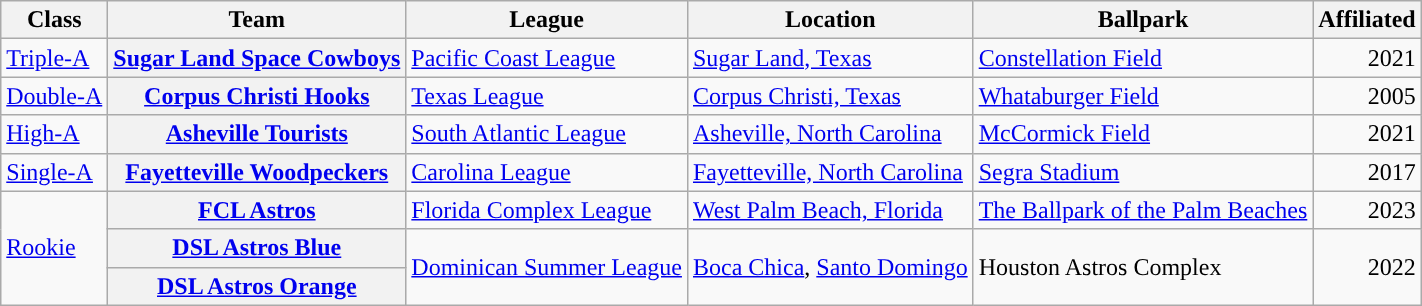<table class="wikitable plainrowheaders sortable">
<tr>
<th scope="col">Class</th>
<th scope="col">Team</th>
<th scope="col">League</th>
<th scope="col">Location</th>
<th scope="col">Ballpark</th>
<th scope="col">Affiliated</th>
</tr>
<tr>
<td><a href='#'>Triple-A</a></td>
<th scope="row"><a href='#'>Sugar Land Space Cowboys</a></th>
<td><a href='#'>Pacific Coast League</a></td>
<td><a href='#'>Sugar Land, Texas</a></td>
<td><a href='#'>Constellation Field</a></td>
<td align="right">2021</td>
</tr>
<tr>
<td><a href='#'>Double-A</a></td>
<th scope="row"><a href='#'>Corpus Christi Hooks</a></th>
<td><a href='#'>Texas League</a></td>
<td><a href='#'>Corpus Christi, Texas</a></td>
<td><a href='#'>Whataburger Field</a></td>
<td align="right">2005</td>
</tr>
<tr>
<td><a href='#'>High-A</a></td>
<th scope="row"><a href='#'>Asheville Tourists</a></th>
<td><a href='#'>South Atlantic League</a></td>
<td><a href='#'>Asheville, North Carolina</a></td>
<td><a href='#'>McCormick Field</a></td>
<td align="right">2021</td>
</tr>
<tr>
<td><a href='#'>Single-A</a></td>
<th scope="row"><a href='#'>Fayetteville Woodpeckers</a></th>
<td><a href='#'>Carolina League</a></td>
<td><a href='#'>Fayetteville, North Carolina</a></td>
<td><a href='#'>Segra Stadium</a></td>
<td align="right">2017</td>
</tr>
<tr>
<td rowspan=3><a href='#'>Rookie</a></td>
<th scope="row"><a href='#'>FCL Astros</a></th>
<td><a href='#'>Florida Complex League</a></td>
<td><a href='#'>West Palm Beach, Florida</a></td>
<td><a href='#'>The Ballpark of the Palm Beaches</a></td>
<td align="right">2023</td>
</tr>
<tr>
<th scope="row"><a href='#'>DSL Astros Blue</a></th>
<td rowspan=2><a href='#'>Dominican Summer League</a></td>
<td rowspan=2><a href='#'>Boca Chica</a>, <a href='#'>Santo Domingo</a></td>
<td rowspan=2>Houston Astros Complex</td>
<td rowspan=2 align="right">2022</td>
</tr>
<tr>
<th scope="row"><a href='#'>DSL Astros Orange</a></th>
</tr>
</table>
